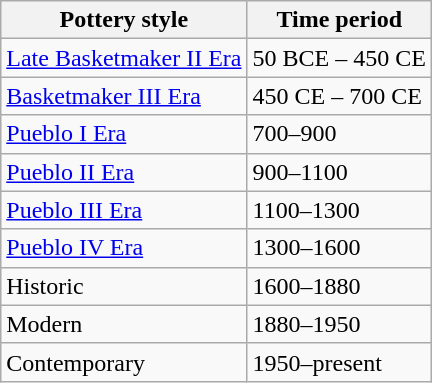<table class="wikitable">
<tr valign="top">
<th>Pottery style</th>
<th>Time period</th>
</tr>
<tr>
<td><a href='#'>Late Basketmaker II Era</a></td>
<td>50 BCE – 450 CE</td>
</tr>
<tr>
<td><a href='#'>Basketmaker III Era</a></td>
<td>450 CE – 700 CE</td>
</tr>
<tr>
<td><a href='#'>Pueblo I Era</a></td>
<td>700–900</td>
</tr>
<tr>
<td><a href='#'>Pueblo II Era</a></td>
<td>900–1100</td>
</tr>
<tr>
<td><a href='#'>Pueblo III Era</a></td>
<td>1100–1300</td>
</tr>
<tr>
<td><a href='#'>Pueblo IV Era</a></td>
<td>1300–1600</td>
</tr>
<tr>
<td>Historic</td>
<td>1600–1880</td>
</tr>
<tr>
<td>Modern</td>
<td>1880–1950</td>
</tr>
<tr>
<td>Contemporary</td>
<td>1950–present</td>
</tr>
</table>
